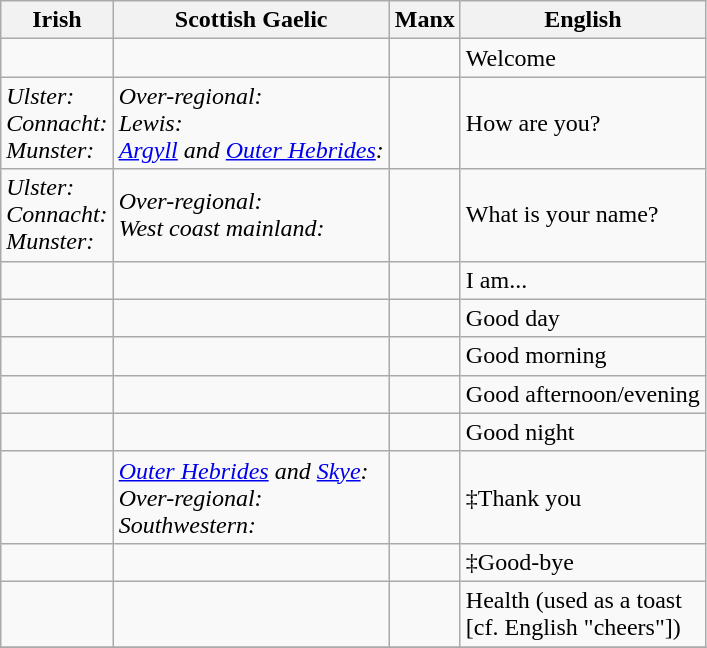<table class="wikitable">
<tr>
<th>Irish</th>
<th>Scottish Gaelic</th>
<th>Manx</th>
<th>English</th>
</tr>
<tr>
<td></td>
<td></td>
<td></td>
<td>Welcome</td>
</tr>
<tr>
<td><em>Ulster:</em> <br><em>Connacht:</em> <br><em>Munster:</em> </td>
<td><em>Over-regional:</em> <br><em>Lewis:</em> <br><em><a href='#'>Argyll</a> and <a href='#'>Outer Hebrides</a>:</em> </td>
<td></td>
<td>How are you?</td>
</tr>
<tr>
<td><em>Ulster:</em> <br><em>Connacht:</em> <br><em>Munster:</em> </td>
<td><em>Over-regional:</em> <br><em>West coast mainland:</em> </td>
<td></td>
<td>What is your name?</td>
</tr>
<tr>
<td></td>
<td></td>
<td></td>
<td>I am...</td>
</tr>
<tr>
<td></td>
<td></td>
<td></td>
<td>Good day</td>
</tr>
<tr>
<td></td>
<td></td>
<td></td>
<td>Good morning</td>
</tr>
<tr>
<td></td>
<td></td>
<td></td>
<td>Good afternoon/evening</td>
</tr>
<tr>
<td></td>
<td></td>
<td></td>
<td>Good night</td>
</tr>
<tr>
<td></td>
<td><em><a href='#'>Outer Hebrides</a> and <a href='#'>Skye</a>:</em> <br><em>Over-regional:</em> <br><em>Southwestern:</em> </td>
<td></td>
<td>‡Thank you</td>
</tr>
<tr>
<td></td>
<td></td>
<td></td>
<td>‡Good-bye</td>
</tr>
<tr>
<td></td>
<td></td>
<td></td>
<td>Health (used as a toast<br>[cf. English "cheers"])</td>
</tr>
<tr>
</tr>
</table>
